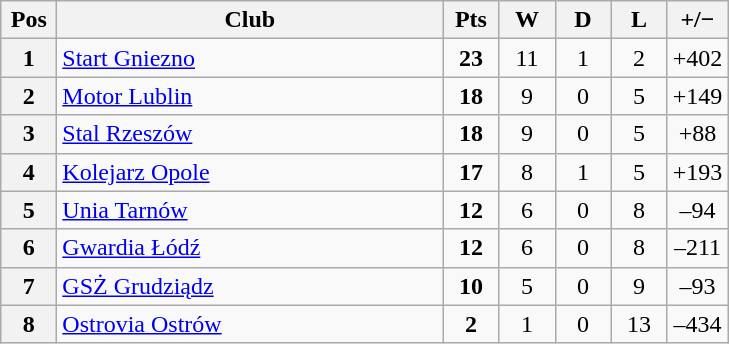<table class="wikitable">
<tr>
<th width=30>Pos</th>
<th width=250>Club</th>
<th width=30>Pts</th>
<th width=30>W</th>
<th width=30>D</th>
<th width=30>L</th>
<th width=30>+/−</th>
</tr>
<tr align=center >
<th>1</th>
<td align=left><a href='#'>Start Gniezno</a></td>
<td><strong>23</strong></td>
<td>11</td>
<td>1</td>
<td>2</td>
<td>+402</td>
</tr>
<tr align=center>
<th>2</th>
<td align=left><a href='#'>Motor Lublin</a></td>
<td><strong>18</strong></td>
<td>9</td>
<td>0</td>
<td>5</td>
<td>+149</td>
</tr>
<tr align=center>
<th>3</th>
<td align=left><a href='#'>Stal Rzeszów</a></td>
<td><strong>18</strong></td>
<td>9</td>
<td>0</td>
<td>5</td>
<td>+88</td>
</tr>
<tr align=center>
<th>4</th>
<td align=left><a href='#'>Kolejarz Opole</a></td>
<td><strong>17</strong></td>
<td>8</td>
<td>1</td>
<td>5</td>
<td>+193</td>
</tr>
<tr align=center>
<th>5</th>
<td align=left><a href='#'>Unia Tarnów</a></td>
<td><strong>12</strong></td>
<td>6</td>
<td>0</td>
<td>8</td>
<td>–94</td>
</tr>
<tr align=center>
<th>6</th>
<td align=left><a href='#'>Gwardia Łódź</a></td>
<td><strong>12</strong></td>
<td>6</td>
<td>0</td>
<td>8</td>
<td>–211</td>
</tr>
<tr align=center>
<th>7</th>
<td align=left><a href='#'>GSŻ Grudziądz</a></td>
<td><strong>10</strong></td>
<td>5</td>
<td>0</td>
<td>9</td>
<td>–93</td>
</tr>
<tr align=center>
<th>8</th>
<td align=left><a href='#'>Ostrovia Ostrów</a></td>
<td><strong>2</strong></td>
<td>1</td>
<td>0</td>
<td>13</td>
<td>–434</td>
</tr>
</table>
